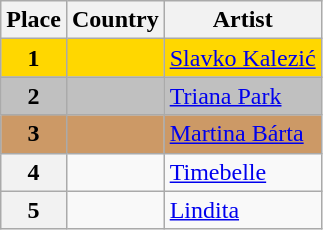<table class="wikitable plainrowheaders">
<tr>
<th scope="col">Place</th>
<th scope="col">Country</th>
<th scope="col">Artist</th>
</tr>
<tr style="background:gold;">
<th scope="row" style="background:gold;">1</th>
<td></td>
<td><a href='#'>Slavko Kalezić</a></td>
</tr>
<tr style="background:silver;">
<th scope="row" style="background:silver;">2</th>
<td></td>
<td><a href='#'>Triana Park</a></td>
</tr>
<tr style="background:#c96;">
<th scope="row" style="background:#c96;">3</th>
<td></td>
<td><a href='#'>Martina Bárta</a></td>
</tr>
<tr>
<th scope="row">4</th>
<td></td>
<td><a href='#'>Timebelle</a></td>
</tr>
<tr>
<th scope="row">5</th>
<td></td>
<td><a href='#'>Lindita</a></td>
</tr>
</table>
